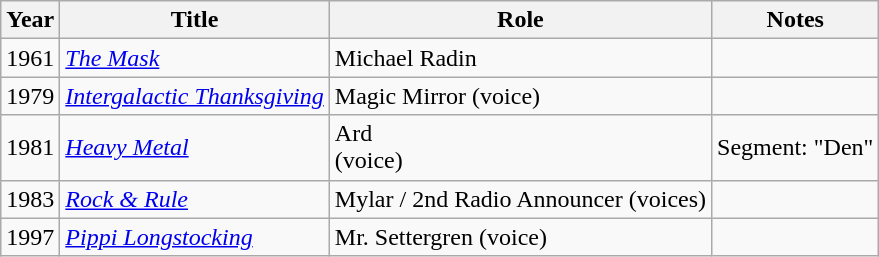<table class="wikitable">
<tr>
<th>Year</th>
<th>Title</th>
<th>Role</th>
<th>Notes</th>
</tr>
<tr>
<td>1961</td>
<td><em><a href='#'>The Mask</a></em></td>
<td>Michael Radin</td>
<td></td>
</tr>
<tr>
<td>1979</td>
<td><em><a href='#'>Intergalactic Thanksgiving</a></em></td>
<td>Magic Mirror (voice)</td>
<td></td>
</tr>
<tr>
<td>1981</td>
<td><em><a href='#'>Heavy Metal</a></em></td>
<td>Ard<br> (voice)</td>
<td>Segment: "Den"</td>
</tr>
<tr>
<td>1983</td>
<td><em><a href='#'>Rock & Rule</a></em></td>
<td>Mylar / 2nd Radio Announcer (voices)</td>
<td></td>
</tr>
<tr>
<td>1997</td>
<td><em><a href='#'>Pippi Longstocking</a></em></td>
<td>Mr. Settergren (voice)</td>
<td></td>
</tr>
</table>
